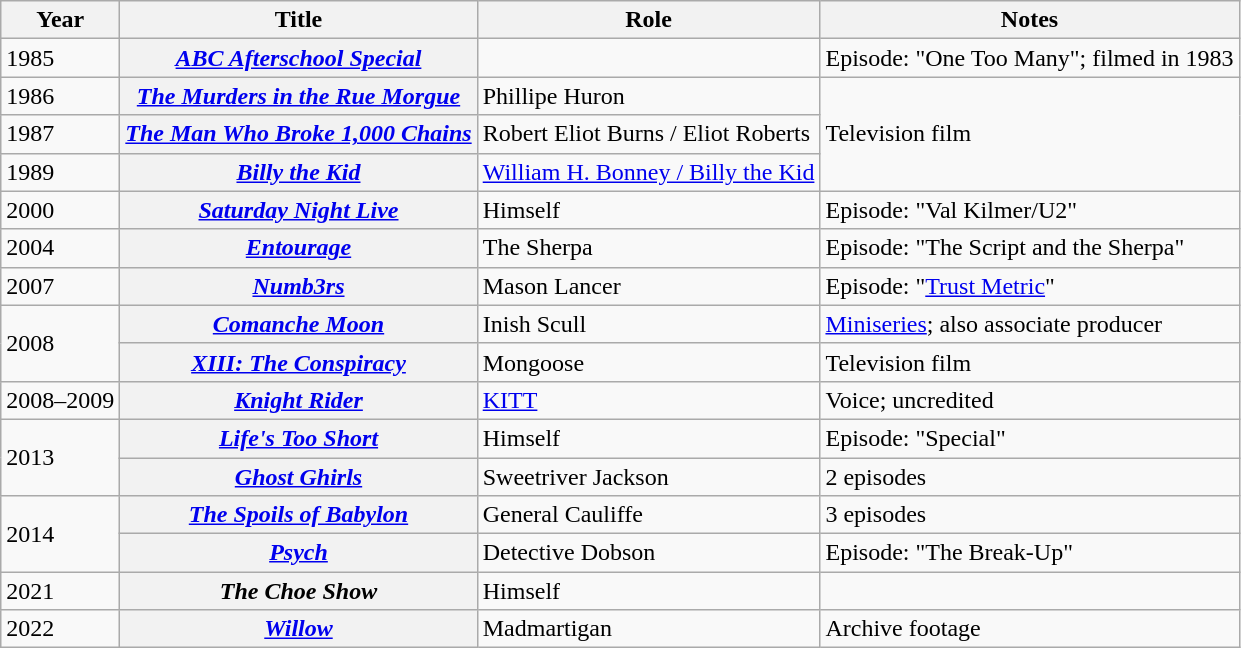<table class="wikitable sortable plainrowheaders">
<tr>
<th scope="col">Year</th>
<th scope="col">Title</th>
<th scope="col">Role</th>
<th scope="col">Notes</th>
</tr>
<tr>
<td>1985</td>
<th scope="row"><em><a href='#'>ABC Afterschool Special</a></em></th>
<td></td>
<td>Episode: "One Too Many"; filmed in 1983</td>
</tr>
<tr>
<td>1986</td>
<th scope="row"><em><a href='#'>The Murders in the Rue Morgue</a></em></th>
<td>Phillipe Huron</td>
<td rowspan="3">Television film</td>
</tr>
<tr>
<td>1987</td>
<th scope="row"><em><a href='#'>The Man Who Broke 1,000 Chains</a></em></th>
<td>Robert Eliot Burns / Eliot Roberts</td>
</tr>
<tr>
<td>1989</td>
<th scope="row"><em><a href='#'>Billy the Kid</a></em></th>
<td><a href='#'>William H. Bonney / Billy the Kid</a></td>
</tr>
<tr>
<td>2000</td>
<th scope="row"><em><a href='#'>Saturday Night Live</a></em></th>
<td>Himself</td>
<td>Episode: "Val Kilmer/U2"</td>
</tr>
<tr>
<td>2004</td>
<th scope="row"><em><a href='#'>Entourage</a></em></th>
<td>The Sherpa</td>
<td>Episode: "The Script and the Sherpa"</td>
</tr>
<tr>
<td>2007</td>
<th scope="row"><em><a href='#'>Numb3rs</a></em></th>
<td>Mason Lancer</td>
<td>Episode: "<a href='#'>Trust Metric</a>"</td>
</tr>
<tr>
<td rowspan="2">2008</td>
<th scope="row"><em><a href='#'>Comanche Moon</a></em></th>
<td>Inish Scull</td>
<td><a href='#'>Miniseries</a>; also associate producer</td>
</tr>
<tr>
<th scope="row"><em><a href='#'>XIII: The Conspiracy</a></em></th>
<td>Mongoose</td>
<td>Television film</td>
</tr>
<tr>
<td>2008–2009</td>
<th scope="row"><em><a href='#'>Knight Rider</a></em></th>
<td><a href='#'>KITT</a></td>
<td>Voice; uncredited</td>
</tr>
<tr>
<td rowspan="2">2013</td>
<th scope="row"><em><a href='#'>Life's Too Short</a></em></th>
<td>Himself</td>
<td>Episode: "Special"</td>
</tr>
<tr>
<th scope="row"><em><a href='#'>Ghost Ghirls</a></em></th>
<td>Sweetriver Jackson</td>
<td>2 episodes</td>
</tr>
<tr>
<td rowspan="2">2014</td>
<th scope="row"><em><a href='#'>The Spoils of Babylon</a></em></th>
<td>General Cauliffe</td>
<td>3 episodes</td>
</tr>
<tr>
<th scope="row"><em><a href='#'>Psych</a></em></th>
<td>Detective Dobson</td>
<td>Episode: "The Break-Up"</td>
</tr>
<tr>
<td>2021</td>
<th scope="row"><em>The Choe Show</em></th>
<td>Himself</td>
<td></td>
</tr>
<tr>
<td>2022</td>
<th scope="row"><em><a href='#'>Willow</a></em></th>
<td>Madmartigan</td>
<td>Archive footage</td>
</tr>
</table>
